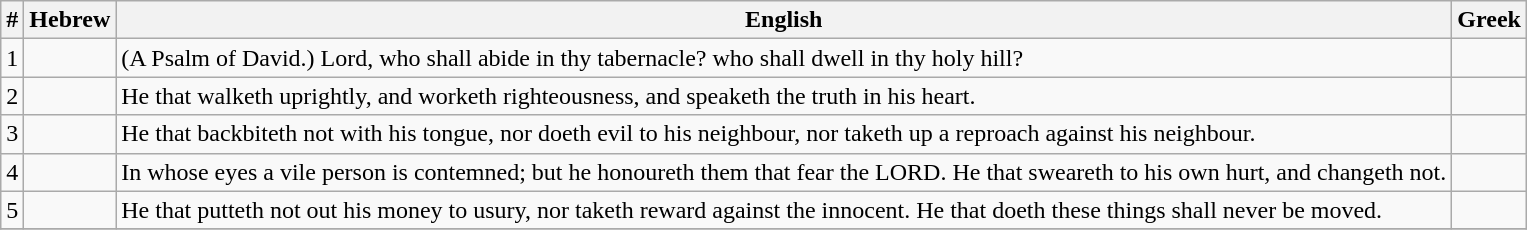<table class=wikitable>
<tr>
<th>#</th>
<th>Hebrew</th>
<th>English</th>
<th>Greek</th>
</tr>
<tr>
<td style="text-align:right">1</td>
<td style="text-align:right"></td>
<td>(A Psalm of David.) Lord, who shall abide in thy tabernacle? who shall dwell in thy holy hill?</td>
<td></td>
</tr>
<tr>
<td style="text-align:right">2</td>
<td style="text-align:right"></td>
<td>He that walketh uprightly, and worketh righteousness, and speaketh the truth in his heart.</td>
<td></td>
</tr>
<tr>
<td style="text-align:right">3</td>
<td style="text-align:right"></td>
<td>He that backbiteth not with his tongue, nor doeth evil to his neighbour, nor taketh up a reproach against his neighbour.</td>
<td></td>
</tr>
<tr>
<td style="text-align:right">4</td>
<td style="text-align:right"></td>
<td>In whose eyes a vile person is contemned; but he honoureth them that fear the LORD. He that sweareth to his own hurt, and changeth not.</td>
<td></td>
</tr>
<tr>
<td style="text-align:right">5</td>
<td style="text-align:right"></td>
<td>He that putteth not out his money to usury, nor taketh reward against the innocent. He that doeth these things shall never be moved.</td>
<td></td>
</tr>
<tr>
</tr>
</table>
